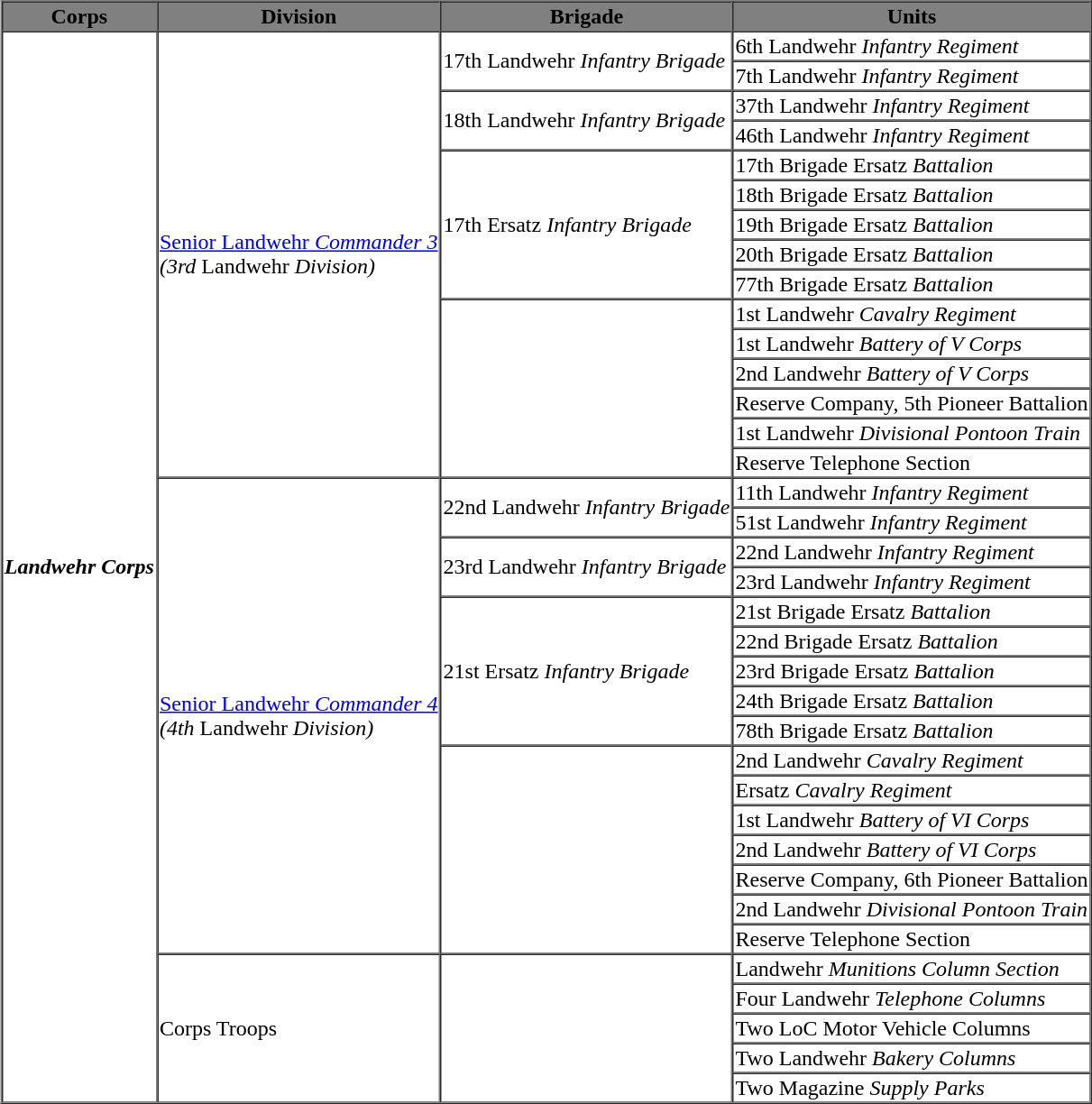<table style="float: right;" border="1" cellpadding="1" cellspacing="0" style="font-size: 100%; border: gray solid 1px; border-collapse: collapse; text-align: center;">
<tr style="background-color:grey; color:black;">
<th>Corps</th>
<th>Division</th>
<th>Brigade</th>
<th>Units</th>
</tr>
<tr>
<td ROWSPAN=36><strong><em>Landwehr<em> Corps<strong></td>
<td ROWSPAN=15><a href='#'>Senior </em>Landwehr<em> Commander 3</a><br>(3rd </em>Landwehr<em> Division)</td>
<td ROWSPAN=2>17th </em>Landwehr<em> Infantry Brigade</td>
<td>6th </em>Landwehr<em> Infantry Regiment</td>
</tr>
<tr>
<td>7th </em>Landwehr<em> Infantry Regiment</td>
</tr>
<tr>
<td ROWSPAN=2>18th </em>Landwehr<em> Infantry Brigade</td>
<td>37th </em>Landwehr<em> Infantry Regiment</td>
</tr>
<tr>
<td>46th </em>Landwehr<em> Infantry Regiment</td>
</tr>
<tr>
<td ROWSPAN=5>17th </em>Ersatz<em> Infantry Brigade</td>
<td>17th Brigade </em>Ersatz<em> Battalion</td>
</tr>
<tr>
<td>18th Brigade </em>Ersatz<em> Battalion</td>
</tr>
<tr>
<td>19th Brigade </em>Ersatz<em> Battalion</td>
</tr>
<tr>
<td>20th Brigade </em>Ersatz<em> Battalion</td>
</tr>
<tr>
<td>77th Brigade </em>Ersatz<em> Battalion</td>
</tr>
<tr>
<td ROWSPAN=6></td>
<td>1st </em>Landwehr<em> Cavalry Regiment</td>
</tr>
<tr>
<td>1st </em>Landwehr<em> Battery of V Corps</td>
</tr>
<tr>
<td>2nd </em>Landwehr<em> Battery of V Corps</td>
</tr>
<tr>
<td>Reserve Company, 5th Pioneer Battalion</td>
</tr>
<tr>
<td>1st </em>Landwehr<em> Divisional Pontoon Train</td>
</tr>
<tr>
<td>Reserve Telephone Section</td>
</tr>
<tr>
<td ROWSPAN=16><a href='#'>Senior </em>Landwehr<em> Commander 4</a><br>(4th </em>Landwehr<em> Division)</td>
<td ROWSPAN=2>22nd </em>Landwehr<em> Infantry Brigade</td>
<td>11th </em>Landwehr<em> Infantry Regiment</td>
</tr>
<tr>
<td>51st </em>Landwehr<em> Infantry Regiment</td>
</tr>
<tr>
<td ROWSPAN=2>23rd </em>Landwehr<em> Infantry Brigade</td>
<td>22nd </em>Landwehr<em> Infantry Regiment</td>
</tr>
<tr>
<td>23rd </em>Landwehr<em> Infantry Regiment</td>
</tr>
<tr>
<td ROWSPAN=5>21st </em>Ersatz<em> Infantry Brigade</td>
<td>21st Brigade </em>Ersatz<em> Battalion</td>
</tr>
<tr>
<td>22nd Brigade </em>Ersatz<em> Battalion</td>
</tr>
<tr>
<td>23rd Brigade </em>Ersatz<em> Battalion</td>
</tr>
<tr>
<td>24th Brigade </em>Ersatz<em> Battalion</td>
</tr>
<tr>
<td>78th Brigade </em>Ersatz<em> Battalion</td>
</tr>
<tr>
<td ROWSPAN=7></td>
<td>2nd </em>Landwehr<em> Cavalry Regiment</td>
</tr>
<tr>
<td></em>Ersatz<em> Cavalry Regiment</td>
</tr>
<tr>
<td>1st </em>Landwehr<em> Battery of VI Corps</td>
</tr>
<tr>
<td>2nd </em>Landwehr<em> Battery of VI Corps</td>
</tr>
<tr>
<td>Reserve Company, 6th Pioneer Battalion</td>
</tr>
<tr>
<td>2nd </em>Landwehr<em> Divisional Pontoon Train</td>
</tr>
<tr>
<td>Reserve Telephone Section</td>
</tr>
<tr>
<td ROWSPAN=5>Corps Troops</td>
<td ROWSPAN=5></td>
<td></em>Landwehr<em> Munitions Column Section</td>
</tr>
<tr>
<td>Four </em>Landwehr<em> Telephone Columns</td>
</tr>
<tr>
<td>Two LoC Motor Vehicle Columns</td>
</tr>
<tr>
<td>Two </em>Landwehr<em> Bakery Columns</td>
</tr>
<tr>
<td>Two </em>Magazine<em> Supply Parks</td>
</tr>
</table>
